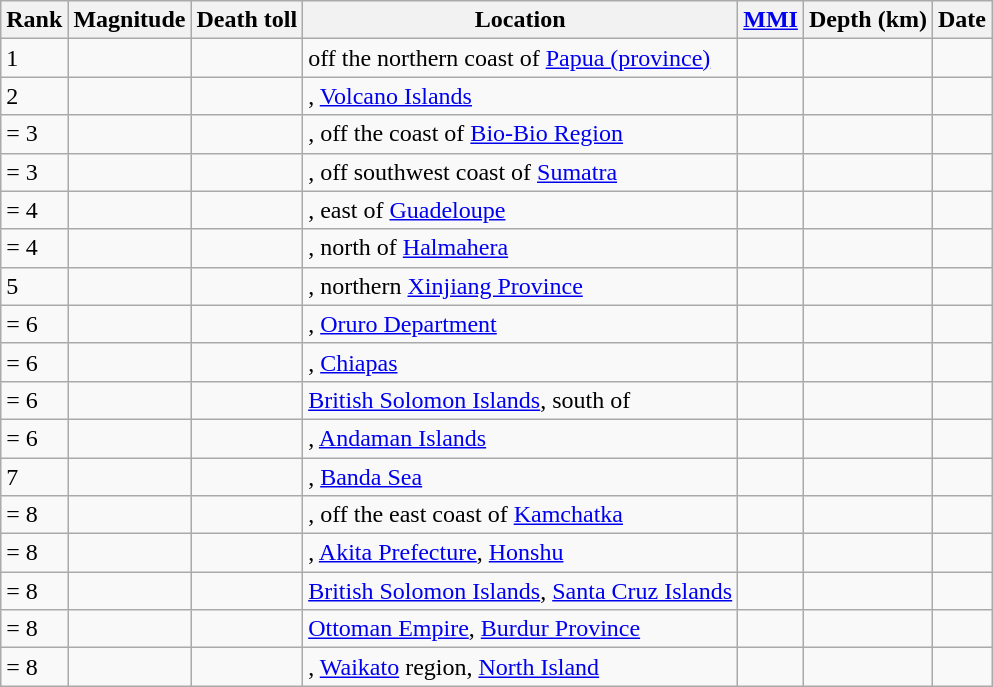<table class="sortable wikitable" style="font-size:100%;">
<tr>
<th>Rank</th>
<th>Magnitude</th>
<th>Death toll</th>
<th>Location</th>
<th><a href='#'>MMI</a></th>
<th>Depth (km)</th>
<th>Date</th>
</tr>
<tr>
<td>1</td>
<td></td>
<td></td>
<td> off the northern coast of <a href='#'>Papua (province)</a></td>
<td></td>
<td></td>
<td></td>
</tr>
<tr>
<td>2</td>
<td></td>
<td></td>
<td>, <a href='#'>Volcano Islands</a></td>
<td></td>
<td></td>
<td></td>
</tr>
<tr>
<td>= 3</td>
<td></td>
<td></td>
<td>, off the coast of <a href='#'>Bio-Bio Region</a></td>
<td></td>
<td></td>
<td></td>
</tr>
<tr>
<td>= 3</td>
<td></td>
<td></td>
<td>, off southwest coast of <a href='#'>Sumatra</a></td>
<td></td>
<td></td>
<td></td>
</tr>
<tr>
<td>= 4</td>
<td></td>
<td></td>
<td>, east of <a href='#'>Guadeloupe</a></td>
<td></td>
<td></td>
<td></td>
</tr>
<tr>
<td>= 4</td>
<td></td>
<td></td>
<td>, north of <a href='#'>Halmahera</a></td>
<td></td>
<td></td>
<td></td>
</tr>
<tr>
<td>5</td>
<td></td>
<td></td>
<td>, northern <a href='#'>Xinjiang Province</a></td>
<td></td>
<td></td>
<td></td>
</tr>
<tr>
<td>= 6</td>
<td></td>
<td></td>
<td>, <a href='#'>Oruro Department</a></td>
<td></td>
<td></td>
<td></td>
</tr>
<tr>
<td>= 6</td>
<td></td>
<td></td>
<td>, <a href='#'>Chiapas</a></td>
<td></td>
<td></td>
<td></td>
</tr>
<tr>
<td>= 6</td>
<td></td>
<td></td>
<td> <a href='#'>British Solomon Islands</a>, south of</td>
<td></td>
<td></td>
<td></td>
</tr>
<tr>
<td>= 6</td>
<td></td>
<td></td>
<td>, <a href='#'>Andaman Islands</a></td>
<td></td>
<td></td>
<td></td>
</tr>
<tr>
<td>7</td>
<td></td>
<td></td>
<td>, <a href='#'>Banda Sea</a></td>
<td></td>
<td></td>
<td></td>
</tr>
<tr>
<td>= 8</td>
<td></td>
<td></td>
<td>, off the east coast of <a href='#'>Kamchatka</a></td>
<td></td>
<td></td>
<td></td>
</tr>
<tr>
<td>= 8</td>
<td></td>
<td></td>
<td>, <a href='#'>Akita Prefecture</a>, <a href='#'>Honshu</a></td>
<td></td>
<td></td>
<td></td>
</tr>
<tr>
<td>= 8</td>
<td></td>
<td></td>
<td> <a href='#'>British Solomon Islands</a>, <a href='#'>Santa Cruz Islands</a></td>
<td></td>
<td></td>
<td></td>
</tr>
<tr>
<td>= 8</td>
<td></td>
<td></td>
<td> <a href='#'>Ottoman Empire</a>, <a href='#'>Burdur Province</a></td>
<td></td>
<td></td>
<td></td>
</tr>
<tr>
<td>= 8</td>
<td></td>
<td></td>
<td>, <a href='#'>Waikato</a> region, <a href='#'>North Island</a></td>
<td></td>
<td></td>
<td></td>
</tr>
</table>
